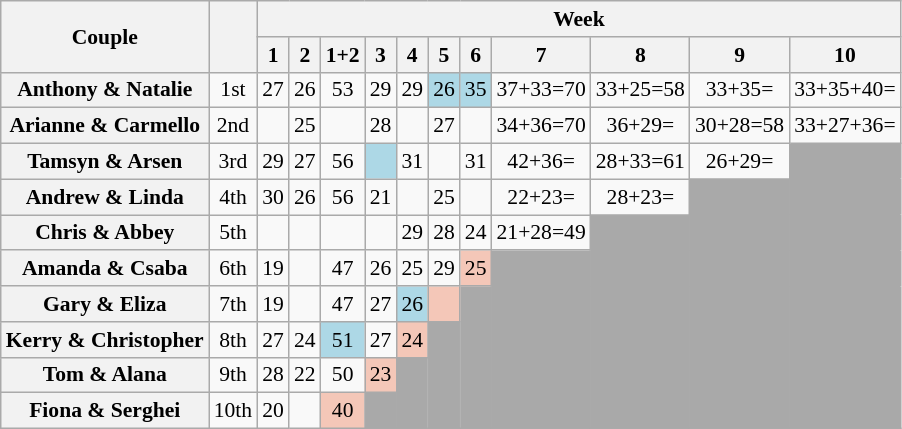<table class="wikitable sortable" style="text-align:center; font-size:90%">
<tr>
<th rowspan="2" scope="col">Couple</th>
<th rowspan="2" scope="col"></th>
<th colspan="11">Week</th>
</tr>
<tr>
<th>1</th>
<th>2</th>
<th>1+2</th>
<th>3</th>
<th>4</th>
<th>5</th>
<th>6</th>
<th>7</th>
<th>8</th>
<th>9</th>
<th>10</th>
</tr>
<tr>
<th scope="row">Anthony & Natalie</th>
<td>1st</td>
<td>27</td>
<td>26</td>
<td>53</td>
<td>29</td>
<td>29</td>
<td bgcolor="lightblue">26</td>
<td bgcolor="lightblue">35</td>
<td>37+33=70</td>
<td>33+25=58</td>
<td>33+35=</td>
<td>33+35+40=</td>
</tr>
<tr>
<th scope="row">Arianne & Carmello</th>
<td>2nd</td>
<td></td>
<td>25</td>
<td></td>
<td>28</td>
<td></td>
<td>27</td>
<td></td>
<td>34+36=70</td>
<td>36+29=</td>
<td>30+28=58</td>
<td>33+27+36=</td>
</tr>
<tr>
<th scope="row">Tamsyn & Arsen</th>
<td>3rd</td>
<td>29</td>
<td>27</td>
<td>56</td>
<td bgcolor="lightblue"></td>
<td>31</td>
<td></td>
<td>31</td>
<td>42+36=</td>
<td>28+33=61</td>
<td>26+29=</td>
<td rowspan="8" style="background:darkgrey;"></td>
</tr>
<tr>
<th scope="row">Andrew & Linda</th>
<td>4th</td>
<td>30</td>
<td>26</td>
<td>56</td>
<td>21</td>
<td></td>
<td>25</td>
<td></td>
<td>22+23=</td>
<td>28+23=</td>
<td rowspan="7" style="background:darkgrey;"></td>
</tr>
<tr>
<th scope="row">Chris & Abbey</th>
<td>5th</td>
<td></td>
<td></td>
<td></td>
<td></td>
<td>29</td>
<td>28</td>
<td>24</td>
<td>21+28=49</td>
<td rowspan="6" style="background:darkgrey;"></td>
</tr>
<tr>
<th scope="row">Amanda & Csaba</th>
<td>6th</td>
<td>19</td>
<td></td>
<td>47</td>
<td>26</td>
<td>25</td>
<td>29</td>
<td bgcolor="f4c7b8">25</td>
<td rowspan="5" style="background:darkgrey;"></td>
</tr>
<tr>
<th scope="row">Gary & Eliza</th>
<td>7th</td>
<td>19</td>
<td></td>
<td>47</td>
<td>27</td>
<td bgcolor="lightblue">26</td>
<td bgcolor="f4c7b8"></td>
<td rowspan="4" style="background:darkgrey;"></td>
</tr>
<tr>
<th scope="row">Kerry & Christopher</th>
<td>8th</td>
<td>27</td>
<td>24</td>
<td bgcolor="lightblue">51</td>
<td>27</td>
<td bgcolor="f4c7b8">24</td>
<td rowspan="3" style="background:darkgrey;"></td>
</tr>
<tr>
<th scope="row">Tom & Alana</th>
<td>9th</td>
<td>28</td>
<td>22</td>
<td>50</td>
<td bgcolor="f4c7b8">23</td>
<td rowspan="2" style="background:darkgrey;"></td>
</tr>
<tr>
<th scope="row">Fiona & Serghei</th>
<td>10th</td>
<td>20</td>
<td></td>
<td bgcolor="f4c7b8">40</td>
<td style="background:darkgrey;"></td>
</tr>
</table>
